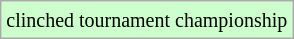<table class="wikitable">
<tr>
<td style="background-color: #ccffcc;"><small>clinched tournament championship</small></td>
</tr>
</table>
